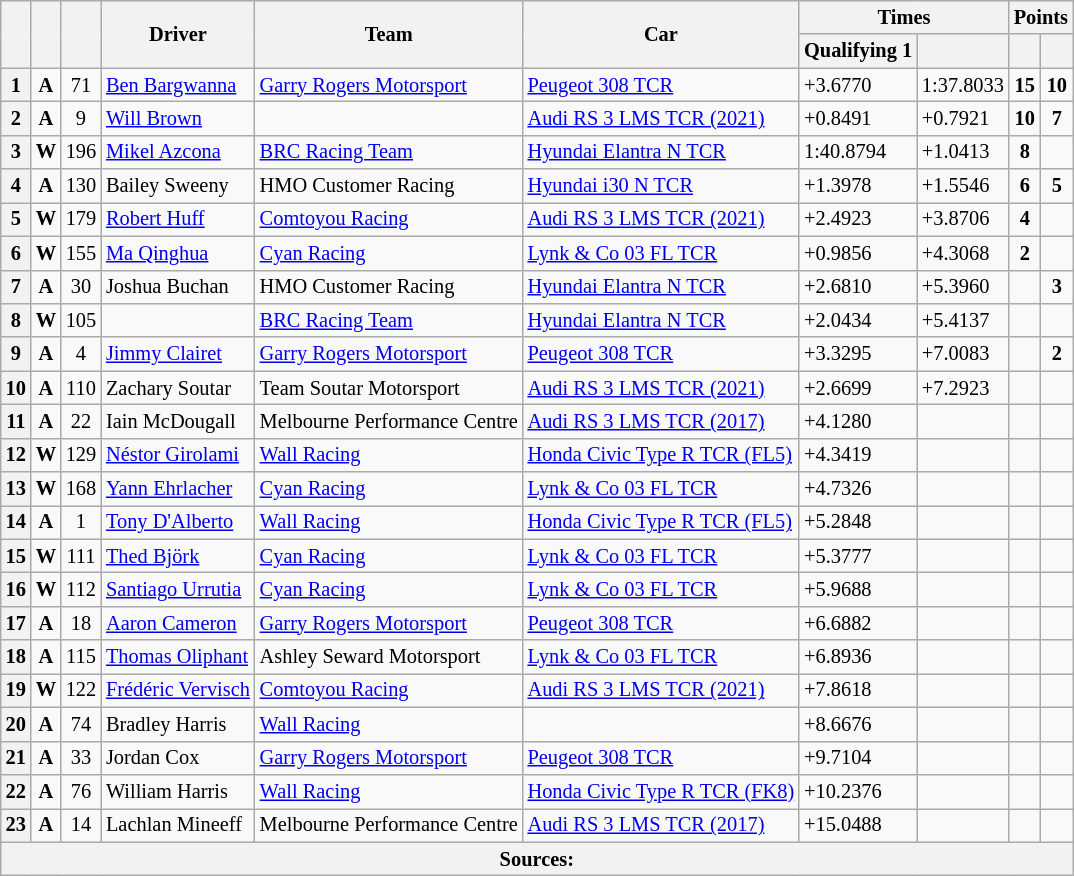<table class="wikitable" style="font-size: 85%">
<tr>
<th rowspan=2></th>
<th rowspan=2></th>
<th rowspan=2></th>
<th rowspan=2>Driver</th>
<th rowspan=2>Team</th>
<th rowspan=2>Car</th>
<th colspan=2>Times</th>
<th colspan=2>Points</th>
</tr>
<tr>
<th>Qualifying 1</th>
<th></th>
<th></th>
<th></th>
</tr>
<tr>
<th>1</th>
<td align=center><strong><span>A</span></strong></td>
<td align=center>71</td>
<td> <a href='#'>Ben Bargwanna</a></td>
<td> <a href='#'>Garry Rogers Motorsport</a></td>
<td><a href='#'>Peugeot 308 TCR</a></td>
<td>+3.6770</td>
<td>1:37.8033</td>
<td align=center><strong>15</strong></td>
<td align=center><strong>10</strong></td>
</tr>
<tr>
<th>2</th>
<td align=center><strong><span>A</span></strong></td>
<td align=center>9</td>
<td> <a href='#'>Will Brown</a></td>
<td></td>
<td><a href='#'>Audi RS 3 LMS TCR (2021)</a></td>
<td>+0.8491</td>
<td>+0.7921</td>
<td align=center><strong>10</strong></td>
<td align=center><strong>7</strong></td>
</tr>
<tr>
<th>3</th>
<td align=center><strong><span>W</span></strong></td>
<td align=center>196</td>
<td> <a href='#'>Mikel Azcona</a></td>
<td> <a href='#'>BRC Racing Team</a></td>
<td><a href='#'>Hyundai Elantra N TCR</a></td>
<td>1:40.8794</td>
<td>+1.0413</td>
<td align=center><strong>8</strong></td>
<td align=center></td>
</tr>
<tr>
<th>4</th>
<td align=center><strong><span>A</span></strong></td>
<td align=center>130</td>
<td> Bailey Sweeny</td>
<td> HMO Customer Racing</td>
<td><a href='#'>Hyundai i30 N TCR</a></td>
<td>+1.3978</td>
<td>+1.5546</td>
<td align=center><strong>6</strong></td>
<td align=center><strong>5</strong></td>
</tr>
<tr>
<th>5</th>
<td align=center><strong><span>W</span></strong></td>
<td align=center>179</td>
<td> <a href='#'>Robert Huff</a></td>
<td> <a href='#'>Comtoyou Racing</a></td>
<td><a href='#'>Audi RS 3 LMS TCR (2021)</a></td>
<td>+2.4923</td>
<td>+3.8706</td>
<td align=center><strong>4</strong></td>
<td align=center></td>
</tr>
<tr>
<th>6</th>
<td align=center><strong><span>W</span></strong></td>
<td align=center>155</td>
<td> <a href='#'>Ma Qinghua</a></td>
<td> <a href='#'>Cyan Racing</a></td>
<td><a href='#'>Lynk & Co 03 FL TCR</a></td>
<td>+0.9856</td>
<td>+4.3068</td>
<td align=center><strong>2</strong></td>
<td align=center></td>
</tr>
<tr>
<th>7</th>
<td align=center><strong><span>A</span></strong></td>
<td align=center>30</td>
<td> Joshua Buchan</td>
<td> HMO Customer Racing</td>
<td><a href='#'>Hyundai Elantra N TCR</a></td>
<td>+2.6810</td>
<td>+5.3960</td>
<td align=center></td>
<td align=center><strong>3</strong></td>
</tr>
<tr>
<th>8</th>
<td align=center><strong><span>W</span></strong></td>
<td align=center>105</td>
<td></td>
<td> <a href='#'>BRC Racing Team</a></td>
<td><a href='#'>Hyundai Elantra N TCR</a></td>
<td>+2.0434</td>
<td>+5.4137</td>
<td align=center></td>
<td align=center></td>
</tr>
<tr>
<th>9</th>
<td align=center><strong><span>A</span></strong></td>
<td align=center>4</td>
<td> <a href='#'>Jimmy Clairet</a></td>
<td> <a href='#'>Garry Rogers Motorsport</a></td>
<td><a href='#'>Peugeot 308 TCR</a></td>
<td>+3.3295</td>
<td>+7.0083</td>
<td align=center></td>
<td align=center><strong>2</strong></td>
</tr>
<tr>
<th>10</th>
<td align=center><strong><span>A</span></strong></td>
<td align=center>110</td>
<td> Zachary Soutar</td>
<td> Team Soutar Motorsport</td>
<td><a href='#'>Audi RS 3 LMS TCR (2021)</a></td>
<td>+2.6699</td>
<td>+7.2923</td>
<td align=center></td>
<td align=center></td>
</tr>
<tr>
<th>11</th>
<td align=center><strong><span>A</span></strong></td>
<td align=center>22</td>
<td> Iain McDougall</td>
<td> Melbourne Performance Centre</td>
<td><a href='#'>Audi RS 3 LMS TCR (2017)</a></td>
<td>+4.1280</td>
<td></td>
<td align=center></td>
<td align=center></td>
</tr>
<tr>
<th>12</th>
<td align=center><strong><span>W</span></strong></td>
<td align=center>129</td>
<td> <a href='#'>Néstor Girolami</a></td>
<td> <a href='#'>Wall Racing</a></td>
<td><a href='#'>Honda Civic Type R TCR (FL5)</a></td>
<td>+4.3419</td>
<td></td>
<td align=center></td>
<td align=center></td>
</tr>
<tr>
<th>13</th>
<td align=center><strong><span>W</span></strong></td>
<td align=center>168</td>
<td> <a href='#'>Yann Ehrlacher</a></td>
<td> <a href='#'>Cyan Racing</a></td>
<td><a href='#'>Lynk & Co 03 FL TCR</a></td>
<td>+4.7326</td>
<td></td>
<td align=center></td>
<td align=center></td>
</tr>
<tr>
<th>14</th>
<td align=center><strong><span>A</span></strong></td>
<td align=center>1</td>
<td> <a href='#'>Tony D'Alberto</a></td>
<td> <a href='#'>Wall Racing</a></td>
<td><a href='#'>Honda Civic Type R TCR (FL5)</a></td>
<td>+5.2848</td>
<td></td>
<td align=center></td>
<td align=center></td>
</tr>
<tr>
<th>15</th>
<td align=center><strong><span>W</span></strong></td>
<td align=center>111</td>
<td> <a href='#'>Thed Björk</a></td>
<td> <a href='#'>Cyan Racing</a></td>
<td><a href='#'>Lynk & Co 03 FL TCR</a></td>
<td>+5.3777</td>
<td></td>
<td align=center></td>
<td align=center></td>
</tr>
<tr>
<th>16</th>
<td align=center><strong><span>W</span></strong></td>
<td align=center>112</td>
<td> <a href='#'>Santiago Urrutia</a></td>
<td> <a href='#'>Cyan Racing</a></td>
<td><a href='#'>Lynk & Co 03 FL TCR</a></td>
<td>+5.9688</td>
<td></td>
<td align=center></td>
<td align=center></td>
</tr>
<tr>
<th>17</th>
<td align=center><strong><span>A</span></strong></td>
<td align=center>18</td>
<td> <a href='#'>Aaron Cameron</a></td>
<td> <a href='#'>Garry Rogers Motorsport</a></td>
<td><a href='#'>Peugeot 308 TCR</a></td>
<td>+6.6882</td>
<td></td>
<td align=center></td>
<td align=center></td>
</tr>
<tr>
<th>18</th>
<td align=center><strong><span>A</span></strong></td>
<td align=center>115</td>
<td> <a href='#'>Thomas Oliphant</a></td>
<td> Ashley Seward Motorsport</td>
<td><a href='#'>Lynk & Co 03 FL TCR</a></td>
<td>+6.8936</td>
<td></td>
<td align=center></td>
<td align=center></td>
</tr>
<tr>
<th>19</th>
<td align=center><strong><span>W</span></strong></td>
<td align=center>122</td>
<td> <a href='#'>Frédéric Vervisch</a></td>
<td> <a href='#'>Comtoyou Racing</a></td>
<td><a href='#'>Audi RS 3 LMS TCR (2021)</a></td>
<td>+7.8618</td>
<td></td>
<td align=center></td>
<td align=center></td>
</tr>
<tr>
<th>20</th>
<td align=center><strong><span>A</span></strong></td>
<td align=center>74</td>
<td> Bradley Harris</td>
<td> <a href='#'>Wall Racing</a></td>
<td></td>
<td>+8.6676</td>
<td></td>
<td align=center></td>
<td align=center></td>
</tr>
<tr>
<th>21</th>
<td align=center><strong><span>A</span></strong></td>
<td align=center>33</td>
<td> Jordan Cox</td>
<td> <a href='#'>Garry Rogers Motorsport</a></td>
<td><a href='#'>Peugeot 308 TCR</a></td>
<td>+9.7104</td>
<td></td>
<td align=center></td>
<td align=center></td>
</tr>
<tr>
<th>22</th>
<td align=center><strong><span>A</span></strong></td>
<td align=center>76</td>
<td> William Harris</td>
<td> <a href='#'>Wall Racing</a></td>
<td><a href='#'>Honda Civic Type R TCR (FK8)</a></td>
<td>+10.2376</td>
<td></td>
<td align=center></td>
<td align=center></td>
</tr>
<tr>
<th>23</th>
<td align=center><strong><span>A</span></strong></td>
<td align=center>14</td>
<td> Lachlan Mineeff</td>
<td> Melbourne Performance Centre</td>
<td><a href='#'>Audi RS 3 LMS TCR (2017)</a></td>
<td>+15.0488</td>
<td></td>
<td align=center></td>
<td align=center></td>
</tr>
<tr>
<th colspan=10>Sources:</th>
</tr>
</table>
